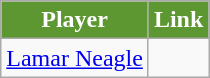<table class=wikitable>
<tr>
<th style="background:#5d9731; color:white; text-align:center;">Player</th>
<th style="background:#5d9731; color:white; text-align:center;">Link</th>
</tr>
<tr>
<td> <a href='#'>Lamar Neagle</a></td>
<td></td>
</tr>
</table>
